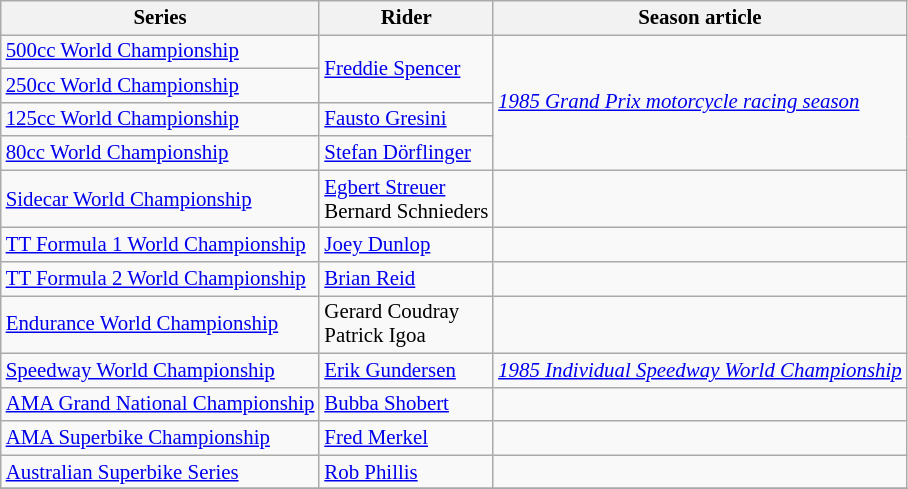<table class="wikitable" style="font-size: 87%;">
<tr>
<th>Series</th>
<th>Rider</th>
<th>Season article</th>
</tr>
<tr>
<td><a href='#'>500cc World Championship</a></td>
<td rowspan=2> <a href='#'>Freddie Spencer</a></td>
<td rowspan=4><em><a href='#'>1985 Grand Prix motorcycle racing season</a></em></td>
</tr>
<tr>
<td><a href='#'>250cc World Championship</a></td>
</tr>
<tr>
<td><a href='#'>125cc World Championship</a></td>
<td> <a href='#'>Fausto Gresini</a></td>
</tr>
<tr>
<td><a href='#'>80cc World Championship</a></td>
<td> <a href='#'>Stefan Dörflinger</a></td>
</tr>
<tr>
<td><a href='#'>Sidecar World Championship</a></td>
<td> <a href='#'>Egbert Streuer</a><br> Bernard Schnieders</td>
<td></td>
</tr>
<tr>
<td><a href='#'>TT Formula 1 World Championship</a></td>
<td> <a href='#'>Joey Dunlop</a></td>
<td></td>
</tr>
<tr>
<td><a href='#'>TT Formula 2 World Championship</a></td>
<td> <a href='#'>Brian Reid</a></td>
<td></td>
</tr>
<tr>
<td><a href='#'>Endurance World Championship</a></td>
<td> Gerard Coudray<br> Patrick Igoa</td>
<td></td>
</tr>
<tr>
<td><a href='#'>Speedway World Championship</a></td>
<td> <a href='#'>Erik Gundersen</a></td>
<td><em><a href='#'>1985 Individual Speedway World Championship</a></em></td>
</tr>
<tr>
<td><a href='#'>AMA Grand National Championship</a></td>
<td> <a href='#'>Bubba Shobert</a></td>
<td></td>
</tr>
<tr>
<td><a href='#'>AMA Superbike Championship</a></td>
<td> <a href='#'>Fred Merkel</a></td>
<td></td>
</tr>
<tr>
<td><a href='#'>Australian Superbike Series</a></td>
<td> <a href='#'>Rob Phillis</a></td>
<td></td>
</tr>
<tr>
</tr>
</table>
